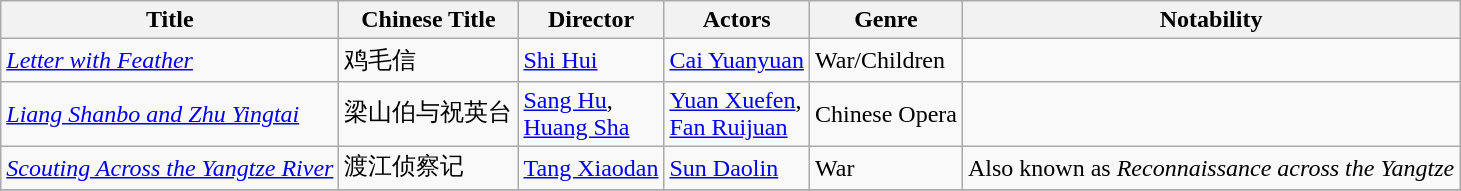<table class="wikitable">
<tr>
<th>Title</th>
<th>Chinese Title</th>
<th>Director</th>
<th>Actors</th>
<th>Genre</th>
<th>Notability</th>
</tr>
<tr>
<td><em><a href='#'>Letter with Feather</a></em></td>
<td>鸡毛信</td>
<td><a href='#'>Shi Hui</a></td>
<td><a href='#'>Cai Yuanyuan</a></td>
<td>War/Children</td>
<td></td>
</tr>
<tr>
<td><em><a href='#'>Liang Shanbo and Zhu Yingtai</a></em></td>
<td>梁山伯与祝英台</td>
<td><a href='#'>Sang Hu</a>,<br><a href='#'>Huang Sha</a></td>
<td><a href='#'>Yuan Xuefen</a>,<br><a href='#'>Fan Ruijuan</a></td>
<td>Chinese Opera</td>
<td></td>
</tr>
<tr>
<td><em><a href='#'>Scouting Across the Yangtze River</a></em></td>
<td>渡江侦察记</td>
<td><a href='#'>Tang Xiaodan</a></td>
<td><a href='#'>Sun Daolin</a></td>
<td>War</td>
<td>Also known as <em>Reconnaissance across the Yangtze</em></td>
</tr>
<tr>
</tr>
</table>
